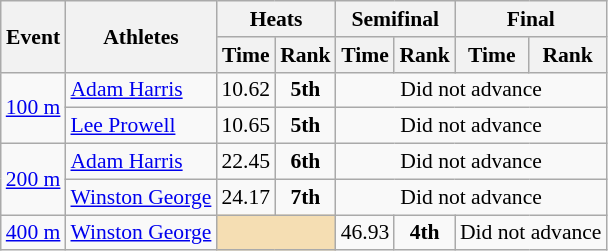<table class="wikitable" border="1" style="font-size:90%">
<tr>
<th rowspan=2>Event</th>
<th rowspan=2>Athletes</th>
<th colspan=2>Heats</th>
<th colspan=2>Semifinal</th>
<th colspan=2>Final</th>
</tr>
<tr>
<th>Time</th>
<th>Rank</th>
<th>Time</th>
<th>Rank</th>
<th>Time</th>
<th>Rank</th>
</tr>
<tr>
<td rowspan="2"><a href='#'>100 m</a></td>
<td><a href='#'>Adam Harris</a></td>
<td align=center>10.62</td>
<td align=center><strong>5th</strong></td>
<td align=center colspan=4>Did not advance</td>
</tr>
<tr>
<td><a href='#'>Lee Prowell</a></td>
<td align=center>10.65</td>
<td align=center><strong>5th</strong></td>
<td align=center colspan=4>Did not advance</td>
</tr>
<tr>
<td rowspan="2"><a href='#'>200 m</a></td>
<td><a href='#'>Adam Harris</a></td>
<td align=center>22.45</td>
<td align=center><strong>6th</strong></td>
<td align=center colspan=4>Did not advance</td>
</tr>
<tr>
<td><a href='#'>Winston George</a></td>
<td align=center>24.17</td>
<td align=center><strong>7th</strong></td>
<td align=center colspan=4>Did not advance</td>
</tr>
<tr>
<td><a href='#'>400 m</a></td>
<td><a href='#'>Winston George</a></td>
<td colspan=2 bgcolor=wheat></td>
<td align=center>46.93</td>
<td align=center><strong>4th</strong></td>
<td align=center colspan=2>Did not advance</td>
</tr>
</table>
